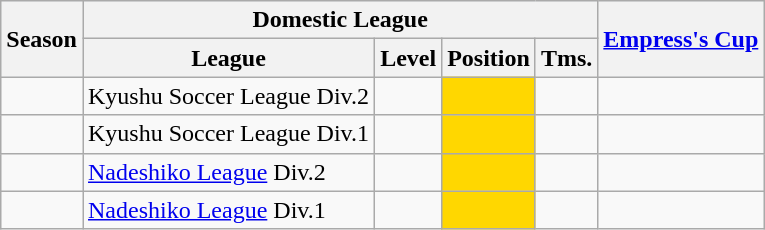<table class="wikitable">
<tr style="background:#f0f6fa;">
<th rowspan="2"><strong>Season</strong></th>
<th colspan="4"><strong>Domestic League</strong></th>
<th rowspan="2"><strong><a href='#'>Empress's Cup</a></strong></th>
</tr>
<tr>
<th>League</th>
<th>Level</th>
<th>Position</th>
<th>Tms.</th>
</tr>
<tr>
<td></td>
<td>Kyushu Soccer League Div.2</td>
<td></td>
<td bgcolor="gold"></td>
<td></td>
<td></td>
</tr>
<tr>
<td></td>
<td>Kyushu Soccer League Div.1</td>
<td></td>
<td bgcolor="gold"></td>
<td></td>
<td></td>
</tr>
<tr>
<td></td>
<td><a href='#'>Nadeshiko League</a> Div.2</td>
<td></td>
<td bgcolor="gold"></td>
<td></td>
<td></td>
</tr>
<tr>
<td></td>
<td><a href='#'>Nadeshiko League</a> Div.1</td>
<td></td>
<td bgcolor="gold"></td>
<td></td>
<td></td>
</tr>
</table>
